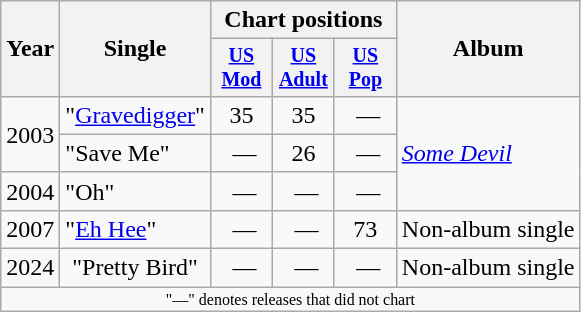<table class="wikitable" style="text-align:center;">
<tr>
<th rowspan="2">Year</th>
<th rowspan="2">Single</th>
<th colspan="3">Chart positions</th>
<th rowspan="2">Album</th>
</tr>
<tr style="font-size:smaller;">
<th style="width:35px;"><a href='#'>US Mod</a></th>
<th style="width:35px;"><a href='#'>US Adult</a></th>
<th style="width:35px;"><a href='#'>US Pop</a></th>
</tr>
<tr>
<td rowspan="2">2003</td>
<td style="text-align:left;">"<a href='#'>Gravedigger</a>"</td>
<td>35</td>
<td>35</td>
<td> —</td>
<td style="text-align:left;" rowspan="3"><em><a href='#'>Some Devil</a></em></td>
</tr>
<tr>
<td style="text-align:left;">"Save Me"</td>
<td> —</td>
<td>26</td>
<td> —</td>
</tr>
<tr>
<td>2004</td>
<td style="text-align:left;">"Oh"</td>
<td> —</td>
<td> —</td>
<td> —</td>
</tr>
<tr>
<td>2007</td>
<td style="text-align:left;">"<a href='#'>Eh Hee</a>"</td>
<td> —</td>
<td> —</td>
<td>73</td>
<td style="text-align:left;">Non-album single</td>
</tr>
<tr>
<td>2024</td>
<td>"Pretty Bird"</td>
<td> —</td>
<td> —</td>
<td> —</td>
<td>Non-album single</td>
</tr>
<tr>
<td colspan="10" style="font-size:8pt">"—" denotes releases that did not chart</td>
</tr>
</table>
